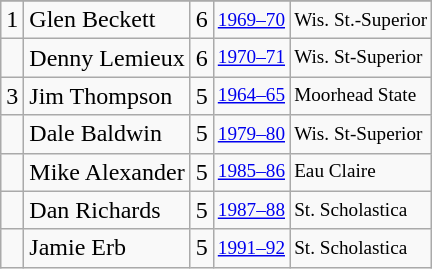<table class="wikitable">
<tr>
</tr>
<tr>
<td>1</td>
<td>Glen Beckett</td>
<td>6</td>
<td style="font-size:80%;"><a href='#'>1969–70</a></td>
<td style="font-size:80%;">Wis. St.-Superior</td>
</tr>
<tr>
<td></td>
<td>Denny Lemieux</td>
<td>6</td>
<td style="font-size:80%;"><a href='#'>1970–71</a></td>
<td style="font-size:80%;">Wis. St-Superior</td>
</tr>
<tr>
<td>3</td>
<td>Jim Thompson</td>
<td>5</td>
<td style="font-size:80%;"><a href='#'>1964–65</a></td>
<td style="font-size:80%;">Moorhead State</td>
</tr>
<tr>
<td></td>
<td>Dale Baldwin</td>
<td>5</td>
<td style="font-size:80%;"><a href='#'>1979–80</a></td>
<td style="font-size:80%;">Wis. St-Superior</td>
</tr>
<tr>
<td></td>
<td>Mike Alexander</td>
<td>5</td>
<td style="font-size:80%;"><a href='#'>1985–86</a></td>
<td style="font-size:80%;">Eau Claire</td>
</tr>
<tr>
<td></td>
<td>Dan Richards</td>
<td>5</td>
<td style="font-size:80%;"><a href='#'>1987–88</a></td>
<td style="font-size:80%;">St. Scholastica</td>
</tr>
<tr>
<td></td>
<td>Jamie Erb</td>
<td>5</td>
<td style="font-size:80%;"><a href='#'>1991–92</a></td>
<td style="font-size:80%;">St. Scholastica</td>
</tr>
</table>
